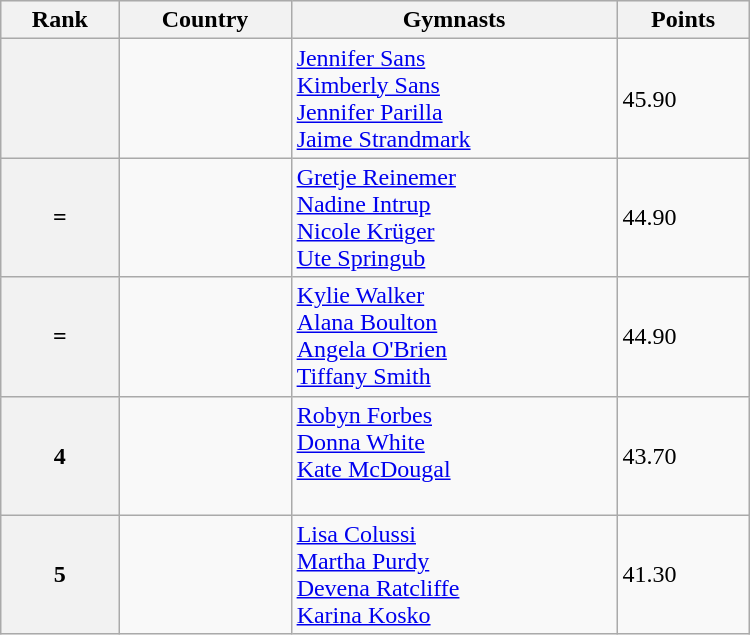<table class="wikitable" width=500>
<tr bgcolor="#efefef">
<th>Rank</th>
<th>Country</th>
<th>Gymnasts</th>
<th>Points</th>
</tr>
<tr>
<th></th>
<td></td>
<td><a href='#'>Jennifer Sans</a> <br> <a href='#'>Kimberly Sans</a> <br> <a href='#'>Jennifer Parilla</a> <br> <a href='#'>Jaime Strandmark</a></td>
<td>45.90</td>
</tr>
<tr>
<th>=</th>
<td></td>
<td><a href='#'>Gretje Reinemer</a> <br> <a href='#'>Nadine Intrup</a> <br> <a href='#'>Nicole Krüger</a><br> <a href='#'>Ute Springub</a></td>
<td>44.90</td>
</tr>
<tr>
<th>=</th>
<td></td>
<td><a href='#'>Kylie Walker</a> <br> <a href='#'>Alana Boulton</a> <br> <a href='#'>Angela O'Brien</a><br> <a href='#'>Tiffany Smith</a></td>
<td>44.90</td>
</tr>
<tr>
<th>4</th>
<td></td>
<td><a href='#'>Robyn Forbes</a> <br> <a href='#'>Donna White</a> <br> <a href='#'>Kate McDougal</a> <br>  </td>
<td>43.70</td>
</tr>
<tr>
<th>5</th>
<td></td>
<td><a href='#'>Lisa Colussi</a> <br> <a href='#'>Martha Purdy</a> <br> <a href='#'>Devena Ratcliffe</a> <br> <a href='#'>Karina Kosko</a></td>
<td>41.30</td>
</tr>
</table>
